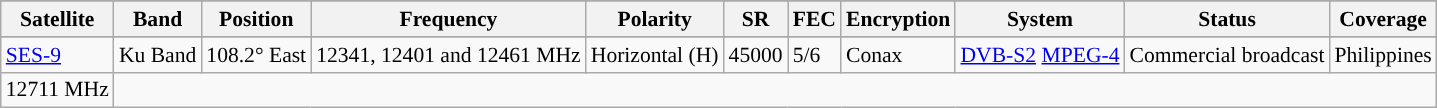<table class="wikitable float center" style="=width:500px;">
<tr>
</tr>
<tr style="font-size:90%">
<th>Satellite</th>
<th>Band</th>
<th>Position</th>
<th>Frequency</th>
<th>Polarity</th>
<th>SR</th>
<th>FEC</th>
<th>Encryption</th>
<th>System</th>
<th>Status</th>
<th>Coverage</th>
</tr>
<tr>
</tr>
<tr style="font-size:90%">
<td rowspan=2><a href='#'>SES-9</a></td>
<td rowspan=2>Ku Band</td>
<td rowspan=2>108.2° East</td>
<td>12341, 12401 and 12461 MHz</td>
<td rowspan=2>Horizontal (H)</td>
<td rowspan=2>45000</td>
<td rowspan=2>5/6</td>
<td rowspan=2>Conax</td>
<td rowspan=2><a href='#'>DVB-S2</a> <a href='#'>MPEG-4</a></td>
<td rowspan=2>Commercial broadcast</td>
<td rowspan=2>Philippines</td>
</tr>
<tr>
</tr>
<tr style="font-size:90%">
<td>12711 MHz</td>
</tr>
</table>
